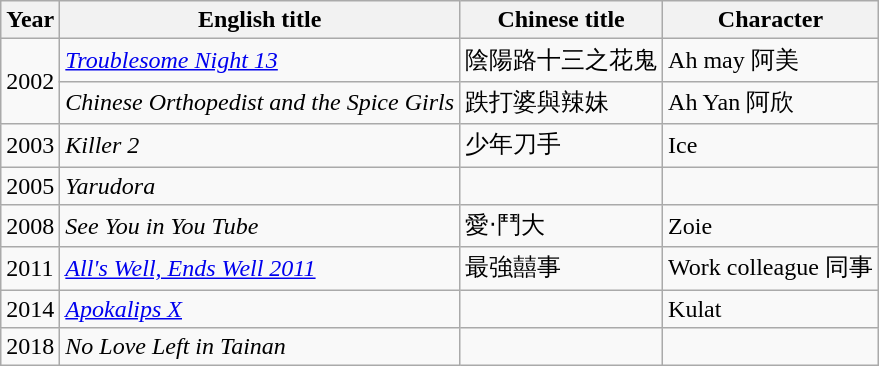<table class="wikitable">
<tr>
<th>Year</th>
<th>English title</th>
<th>Chinese title</th>
<th>Character</th>
</tr>
<tr>
<td rowspan=2>2002</td>
<td><em><a href='#'>Troublesome Night 13</a></em></td>
<td>陰陽路十三之花鬼</td>
<td>Ah may 阿美</td>
</tr>
<tr>
<td><em>Chinese Orthopedist and the Spice Girls</em></td>
<td>跌打婆與辣妹</td>
<td>Ah Yan 阿欣</td>
</tr>
<tr>
<td>2003</td>
<td><em>Killer 2</em></td>
<td>少年刀手</td>
<td>Ice</td>
</tr>
<tr>
<td>2005</td>
<td><em>Yarudora</em></td>
<td></td>
<td></td>
</tr>
<tr>
<td>2008</td>
<td><em>See You in You Tube</em></td>
<td>愛‧鬥大</td>
<td>Zoie</td>
</tr>
<tr>
<td>2011</td>
<td><em><a href='#'>All's Well, Ends Well 2011</a></em></td>
<td>最強囍事</td>
<td>Work colleague 同事</td>
</tr>
<tr>
<td>2014</td>
<td><em><a href='#'>Apokalips X</a></em></td>
<td></td>
<td>Kulat</td>
</tr>
<tr>
<td>2018</td>
<td><em>No Love Left in Tainan</em></td>
<td></td>
<td></td>
</tr>
</table>
